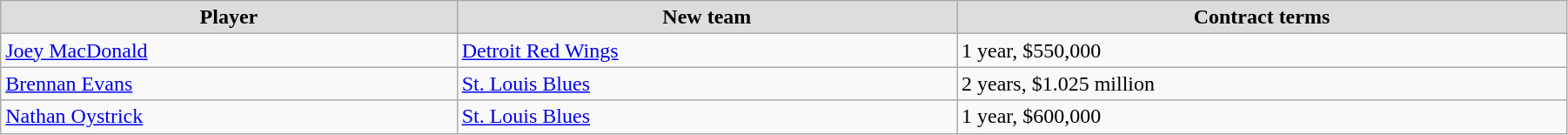<table class="wikitable" width=95%>
<tr align="center"  bgcolor="#dddddd">
<td><strong>Player</strong></td>
<td><strong>New team</strong></td>
<td><strong>Contract terms</strong></td>
</tr>
<tr>
<td><a href='#'>Joey MacDonald</a></td>
<td><a href='#'>Detroit Red Wings</a></td>
<td>1 year, $550,000</td>
</tr>
<tr>
<td><a href='#'>Brennan Evans</a></td>
<td><a href='#'>St. Louis Blues</a></td>
<td>2 years, $1.025 million</td>
</tr>
<tr>
<td><a href='#'>Nathan Oystrick</a></td>
<td><a href='#'>St. Louis Blues</a></td>
<td>1 year, $600,000</td>
</tr>
</table>
